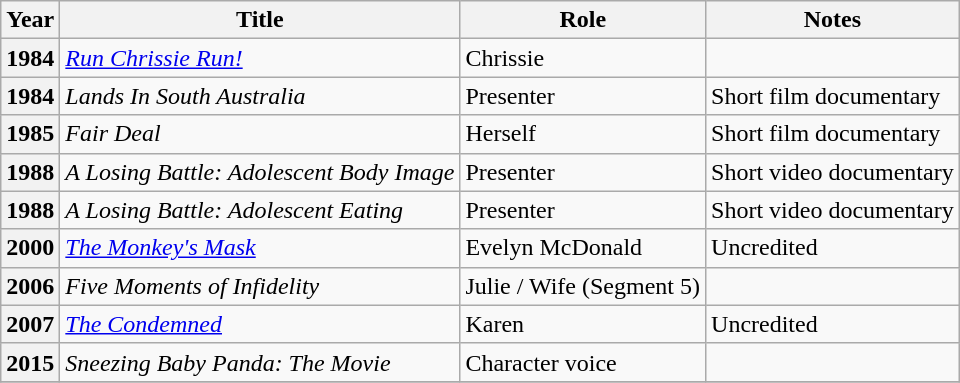<table class="wikitable plainrowheaders sortable">
<tr>
<th scope="col">Year</th>
<th scope="col">Title</th>
<th scope="col">Role</th>
<th class="unsortable">Notes</th>
</tr>
<tr>
<th scope="row">1984</th>
<td><em><a href='#'>Run Chrissie Run!</a></em></td>
<td>Chrissie</td>
<td></td>
</tr>
<tr>
<th scope="row">1984</th>
<td><em>Lands In South Australia</em></td>
<td>Presenter</td>
<td>Short film documentary</td>
</tr>
<tr>
<th scope="row">1985</th>
<td><em>Fair Deal</em></td>
<td>Herself</td>
<td>Short film documentary</td>
</tr>
<tr>
<th scope="row">1988</th>
<td><em>A Losing Battle: Adolescent Body Image</em></td>
<td>Presenter</td>
<td>Short video documentary</td>
</tr>
<tr>
<th scope="row">1988</th>
<td><em>A Losing Battle: Adolescent Eating</em></td>
<td>Presenter</td>
<td>Short video documentary</td>
</tr>
<tr>
<th scope="row">2000</th>
<td><em><a href='#'>The Monkey's Mask</a></em></td>
<td>Evelyn McDonald</td>
<td>Uncredited</td>
</tr>
<tr>
<th scope="row">2006</th>
<td><em>Five Moments of Infidelity</em></td>
<td>Julie / Wife (Segment 5)</td>
<td></td>
</tr>
<tr>
<th scope="row">2007</th>
<td><em><a href='#'>The Condemned</a></em></td>
<td>Karen</td>
<td>Uncredited</td>
</tr>
<tr>
<th scope="row">2015</th>
<td><em>Sneezing Baby Panda: The Movie</em></td>
<td>Character voice</td>
<td></td>
</tr>
<tr>
</tr>
</table>
